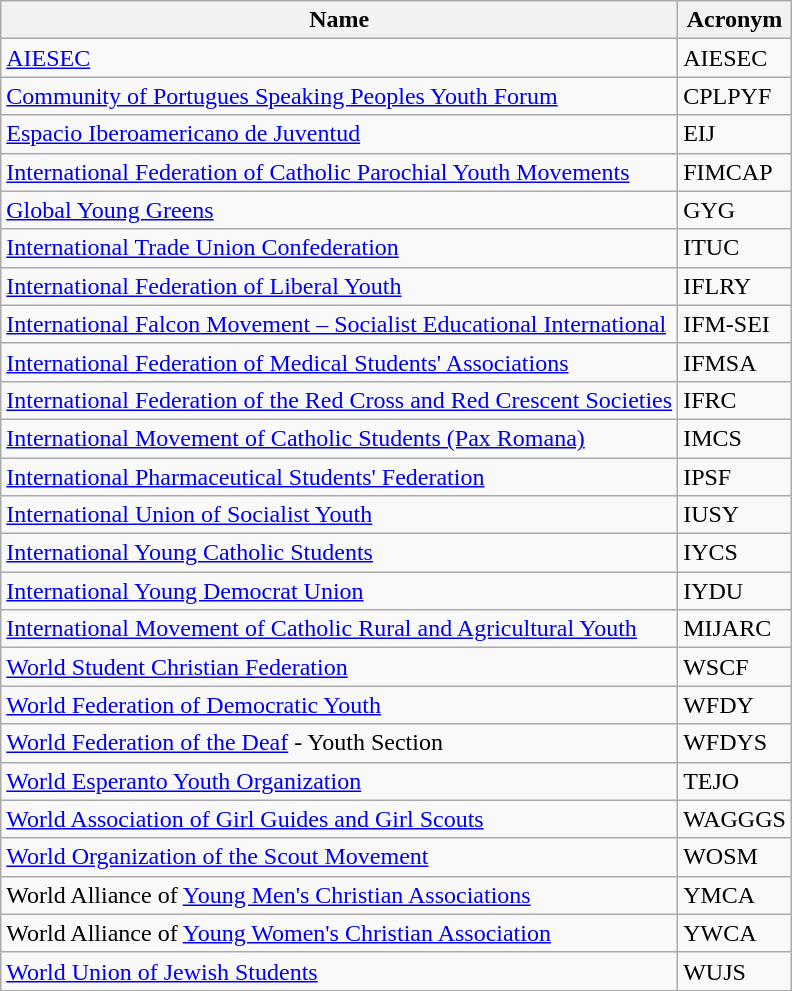<table class="wikitable sortable">
<tr>
<th>Name</th>
<th>Acronym</th>
</tr>
<tr>
<td><a href='#'>AIESEC</a></td>
<td>AIESEC</td>
</tr>
<tr>
<td><a href='#'>Community of Portugues Speaking Peoples Youth Forum</a></td>
<td>CPLPYF</td>
</tr>
<tr>
<td><a href='#'>Espacio Iberoamericano de Juventud</a></td>
<td>EIJ</td>
</tr>
<tr>
<td><a href='#'>International Federation of Catholic Parochial Youth Movements</a></td>
<td>FIMCAP</td>
</tr>
<tr>
<td><a href='#'>Global Young Greens</a></td>
<td>GYG</td>
</tr>
<tr>
<td><a href='#'>International Trade Union Confederation</a></td>
<td>ITUC</td>
</tr>
<tr>
<td><a href='#'>International Federation of Liberal Youth</a></td>
<td>IFLRY</td>
</tr>
<tr>
<td><a href='#'>International Falcon Movement – Socialist Educational International</a></td>
<td>IFM-SEI</td>
</tr>
<tr>
<td><a href='#'>International Federation of Medical Students' Associations</a></td>
<td>IFMSA</td>
</tr>
<tr>
<td><a href='#'>International Federation of the Red Cross and Red Crescent Societies</a></td>
<td>IFRC</td>
</tr>
<tr>
<td><a href='#'>International Movement of Catholic Students (Pax Romana)</a></td>
<td>IMCS</td>
</tr>
<tr>
<td><a href='#'>International Pharmaceutical Students' Federation</a></td>
<td>IPSF</td>
</tr>
<tr>
<td><a href='#'>International Union of Socialist Youth</a></td>
<td>IUSY</td>
</tr>
<tr>
<td><a href='#'>International Young Catholic Students</a></td>
<td>IYCS</td>
</tr>
<tr>
<td><a href='#'>International Young Democrat Union</a></td>
<td>IYDU</td>
</tr>
<tr>
<td><a href='#'>International Movement of Catholic Rural and Agricultural Youth</a></td>
<td>MIJARC</td>
</tr>
<tr>
<td><a href='#'>World Student Christian Federation</a></td>
<td>WSCF</td>
</tr>
<tr>
<td><a href='#'>World Federation of Democratic Youth</a></td>
<td>WFDY</td>
</tr>
<tr>
<td><a href='#'>World Federation of the Deaf</a> - Youth Section</td>
<td>WFDYS</td>
</tr>
<tr>
<td><a href='#'>World Esperanto Youth Organization</a></td>
<td>TEJO</td>
</tr>
<tr>
<td><a href='#'>World Association of Girl Guides and Girl Scouts</a></td>
<td>WAGGGS</td>
</tr>
<tr>
<td><a href='#'>World Organization of the Scout Movement</a></td>
<td>WOSM</td>
</tr>
<tr DESTINY FOR WOMEN AND YOUTH EMPOWERMENT>
<td>World Alliance of <a href='#'>Young Men's Christian Associations</a></td>
<td>YMCA</td>
</tr>
<tr>
<td>World Alliance of <a href='#'>Young Women's Christian Association</a></td>
<td>YWCA</td>
</tr>
<tr>
<td><a href='#'>World Union of Jewish Students</a></td>
<td>WUJS</td>
</tr>
</table>
